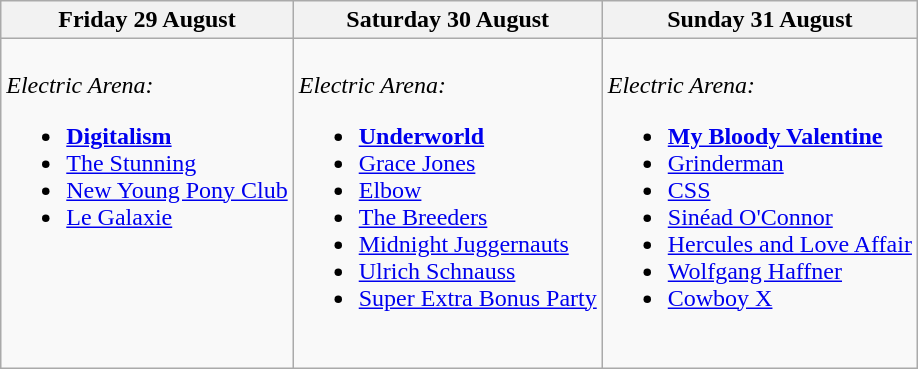<table class="wikitable" style="float:left; margin-right:1em">
<tr>
<th>Friday 29 August</th>
<th>Saturday 30 August</th>
<th>Sunday 31 August</th>
</tr>
<tr valign="top">
<td><br><em>Electric Arena:</em><ul><li><strong><a href='#'>Digitalism</a></strong></li><li><a href='#'>The Stunning</a></li><li><a href='#'>New Young Pony Club</a></li><li><a href='#'>Le Galaxie</a></li></ul></td>
<td><br><em>Electric Arena:</em><ul><li><strong><a href='#'>Underworld</a></strong></li><li><a href='#'>Grace Jones</a></li><li><a href='#'>Elbow</a></li><li><a href='#'>The Breeders</a></li><li><a href='#'>Midnight Juggernauts</a></li><li><a href='#'>Ulrich Schnauss</a></li><li><a href='#'>Super Extra Bonus Party</a></li></ul><br></td>
<td><br><em>Electric Arena:</em><ul><li><strong><a href='#'>My Bloody Valentine</a></strong></li><li><a href='#'>Grinderman</a></li><li><a href='#'>CSS</a></li><li><a href='#'>Sinéad O'Connor</a></li><li><a href='#'>Hercules and Love Affair</a></li><li><a href='#'>Wolfgang Haffner</a></li><li><a href='#'>Cowboy X</a></li></ul></td>
</tr>
</table>
